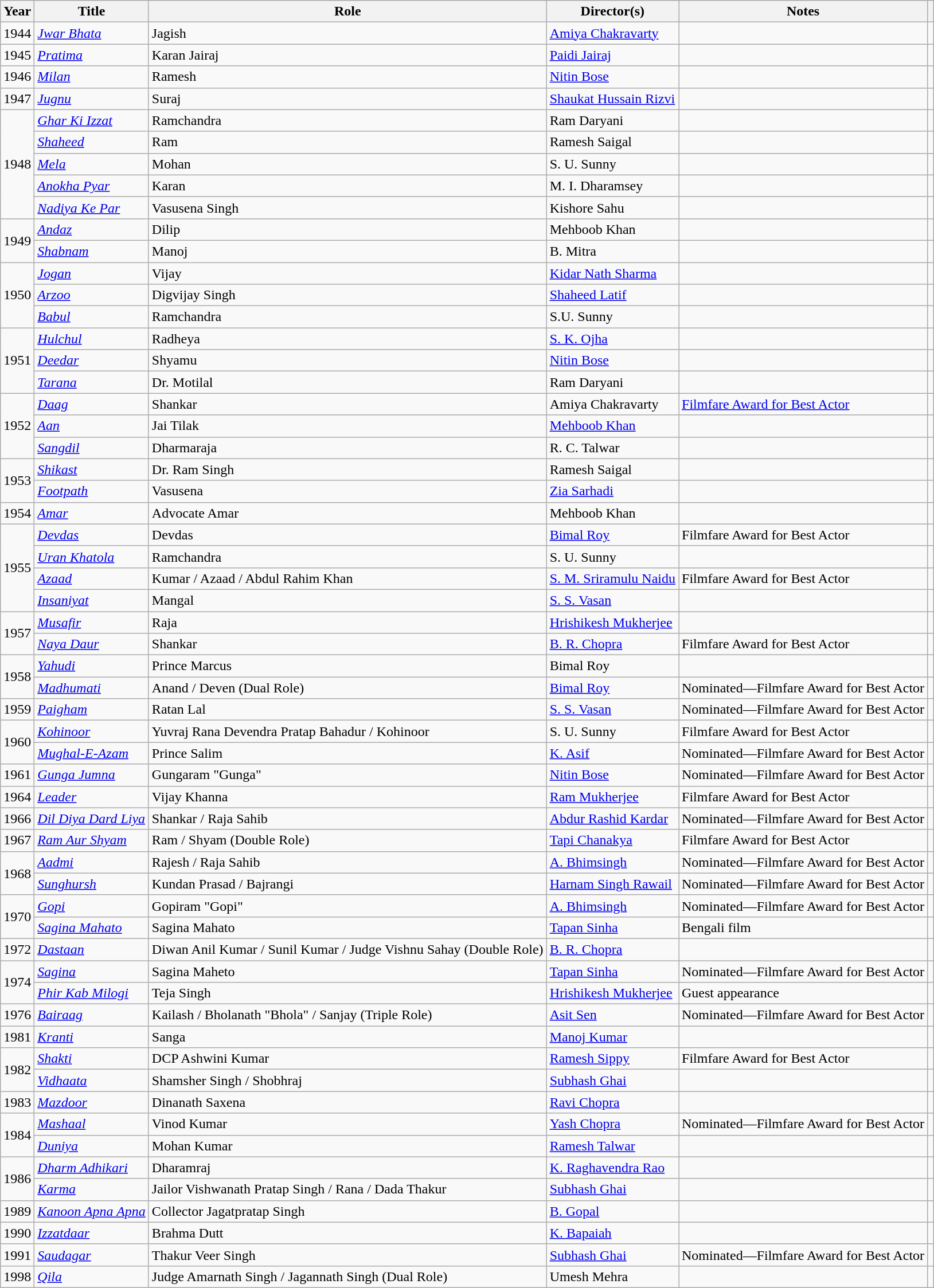<table class="wikitable sortable">
<tr>
<th scope="col">Year</th>
<th scope="col">Title</th>
<th scope="col">Role</th>
<th scope="col">Director(s)</th>
<th scope="col" class="unsortable">Notes</th>
<th scope="col" class="unsortable"></th>
</tr>
<tr>
<td>1944</td>
<td><em><a href='#'>Jwar Bhata</a></em></td>
<td>Jagish</td>
<td><a href='#'>Amiya Chakravarty</a></td>
<td></td>
<td></td>
</tr>
<tr>
<td>1945</td>
<td><em><a href='#'>Pratima</a></em></td>
<td>Karan Jairaj</td>
<td><a href='#'>Paidi Jairaj</a></td>
<td></td>
<td></td>
</tr>
<tr>
<td>1946</td>
<td><em><a href='#'>Milan</a></em></td>
<td>Ramesh</td>
<td><a href='#'>Nitin Bose</a></td>
<td></td>
<td></td>
</tr>
<tr>
<td>1947</td>
<td><em><a href='#'>Jugnu</a></em></td>
<td>Suraj</td>
<td><a href='#'>Shaukat Hussain Rizvi</a></td>
<td></td>
<td></td>
</tr>
<tr>
<td rowspan="5">1948</td>
<td><em><a href='#'>Ghar Ki Izzat</a></em></td>
<td>Ramchandra</td>
<td>Ram Daryani</td>
<td></td>
<td></td>
</tr>
<tr>
<td><em><a href='#'>Shaheed</a></em></td>
<td>Ram</td>
<td>Ramesh Saigal</td>
<td></td>
<td></td>
</tr>
<tr>
<td><em><a href='#'>Mela</a></em></td>
<td>Mohan</td>
<td>S. U. Sunny</td>
<td></td>
<td></td>
</tr>
<tr>
<td><em><a href='#'>Anokha Pyar</a></em></td>
<td>Karan</td>
<td>M. I. Dharamsey</td>
<td></td>
<td></td>
</tr>
<tr>
<td><em><a href='#'>Nadiya Ke Par</a></em></td>
<td>Vasusena Singh</td>
<td>Kishore Sahu</td>
<td></td>
<td></td>
</tr>
<tr>
<td rowspan="2">1949</td>
<td><em><a href='#'>Andaz</a></em></td>
<td>Dilip</td>
<td>Mehboob Khan</td>
<td></td>
<td></td>
</tr>
<tr>
<td><em><a href='#'>Shabnam</a></em></td>
<td>Manoj</td>
<td>B. Mitra</td>
<td></td>
<td></td>
</tr>
<tr>
<td rowspan=3>1950</td>
<td><em><a href='#'>Jogan</a></em></td>
<td>Vijay</td>
<td><a href='#'>Kidar Nath Sharma</a></td>
<td></td>
<td></td>
</tr>
<tr>
<td><em><a href='#'>Arzoo</a></em></td>
<td>Digvijay Singh</td>
<td><a href='#'>Shaheed Latif</a></td>
<td></td>
<td></td>
</tr>
<tr>
<td><em><a href='#'>Babul</a></em></td>
<td>Ramchandra</td>
<td>S.U. Sunny</td>
<td></td>
<td></td>
</tr>
<tr>
<td rowspan="3">1951</td>
<td><em><a href='#'>Hulchul</a></em></td>
<td>Radheya</td>
<td><a href='#'>S. K. Ojha</a></td>
<td></td>
<td></td>
</tr>
<tr>
<td><em><a href='#'>Deedar</a></em></td>
<td>Shyamu</td>
<td><a href='#'>Nitin Bose</a></td>
<td></td>
<td></td>
</tr>
<tr>
<td><em><a href='#'>Tarana</a></em></td>
<td>Dr. Motilal</td>
<td>Ram Daryani</td>
<td></td>
<td></td>
</tr>
<tr>
<td rowspan="3">1952</td>
<td><em><a href='#'>Daag</a></em></td>
<td>Shankar</td>
<td>Amiya Chakravarty</td>
<td><a href='#'>Filmfare Award for Best Actor</a></td>
<td></td>
</tr>
<tr>
<td><em><a href='#'>Aan</a></em></td>
<td>Jai Tilak</td>
<td><a href='#'>Mehboob Khan</a></td>
<td></td>
<td></td>
</tr>
<tr>
<td><em><a href='#'>Sangdil</a></em></td>
<td>Dharmaraja</td>
<td>R. C. Talwar</td>
<td></td>
<td></td>
</tr>
<tr>
<td rowspan=2>1953</td>
<td><em><a href='#'>Shikast</a></em></td>
<td>Dr. Ram Singh</td>
<td>Ramesh Saigal</td>
<td></td>
<td></td>
</tr>
<tr>
<td><em><a href='#'>Footpath</a></em></td>
<td>Vasusena</td>
<td><a href='#'>Zia Sarhadi</a></td>
<td></td>
<td></td>
</tr>
<tr>
<td>1954</td>
<td><em><a href='#'>Amar</a></em></td>
<td>Advocate Amar</td>
<td>Mehboob Khan</td>
<td></td>
<td></td>
</tr>
<tr>
<td rowspan=4>1955</td>
<td><em><a href='#'>Devdas</a></em></td>
<td>Devdas</td>
<td><a href='#'>Bimal Roy</a></td>
<td>Filmfare Award for Best Actor</td>
<td></td>
</tr>
<tr>
<td><em><a href='#'>Uran Khatola</a></em></td>
<td>Ramchandra</td>
<td>S. U. Sunny</td>
<td></td>
<td></td>
</tr>
<tr>
<td><em><a href='#'>Azaad</a></em></td>
<td>Kumar / Azaad / Abdul Rahim Khan</td>
<td><a href='#'>S. M. Sriramulu Naidu</a></td>
<td>Filmfare Award for Best Actor</td>
<td></td>
</tr>
<tr>
<td><em><a href='#'>Insaniyat</a></em></td>
<td>Mangal</td>
<td><a href='#'>S. S. Vasan</a></td>
<td></td>
<td></td>
</tr>
<tr>
<td rowspan=2>1957</td>
<td><em><a href='#'>Musafir</a></em></td>
<td>Raja</td>
<td><a href='#'>Hrishikesh Mukherjee</a></td>
<td></td>
<td></td>
</tr>
<tr>
<td><em><a href='#'>Naya Daur</a></em></td>
<td>Shankar</td>
<td><a href='#'>B. R. Chopra</a></td>
<td>Filmfare Award for Best Actor</td>
<td></td>
</tr>
<tr>
<td rowspan="2">1958</td>
<td><em><a href='#'>Yahudi</a></em></td>
<td>Prince Marcus</td>
<td>Bimal Roy</td>
<td></td>
<td></td>
</tr>
<tr>
<td><em><a href='#'>Madhumati</a></em></td>
<td>Anand / Deven (Dual Role)</td>
<td><a href='#'>Bimal Roy</a></td>
<td>Nominated—Filmfare Award for Best Actor</td>
<td></td>
</tr>
<tr>
<td>1959</td>
<td><em><a href='#'>Paigham</a></em></td>
<td>Ratan Lal</td>
<td><a href='#'>S. S. Vasan</a></td>
<td>Nominated—Filmfare Award for Best Actor</td>
<td></td>
</tr>
<tr>
<td rowspan="2">1960</td>
<td><em><a href='#'>Kohinoor</a></em></td>
<td>Yuvraj Rana Devendra Pratap Bahadur / Kohinoor</td>
<td>S. U. Sunny</td>
<td>Filmfare Award for Best Actor</td>
<td></td>
</tr>
<tr>
<td><em><a href='#'>Mughal-E-Azam</a></em></td>
<td>Prince Salim</td>
<td><a href='#'>K. Asif</a></td>
<td>Nominated—Filmfare Award for Best Actor</td>
<td></td>
</tr>
<tr>
<td>1961</td>
<td><em><a href='#'>Gunga Jumna</a></em></td>
<td>Gungaram "Gunga"</td>
<td><a href='#'>Nitin Bose</a></td>
<td>Nominated—Filmfare Award for Best Actor</td>
<td></td>
</tr>
<tr>
<td>1964</td>
<td><em><a href='#'>Leader</a></em></td>
<td>Vijay Khanna</td>
<td><a href='#'>Ram Mukherjee</a></td>
<td>Filmfare Award for Best Actor</td>
<td></td>
</tr>
<tr>
<td>1966</td>
<td><em><a href='#'>Dil Diya Dard Liya</a></em></td>
<td>Shankar / Raja Sahib</td>
<td><a href='#'>Abdur Rashid Kardar</a></td>
<td>Nominated—Filmfare Award for Best Actor</td>
<td></td>
</tr>
<tr>
<td>1967</td>
<td><em><a href='#'>Ram Aur Shyam</a></em></td>
<td>Ram / Shyam (Double Role)</td>
<td><a href='#'>Tapi Chanakya</a></td>
<td>Filmfare Award for Best Actor</td>
<td></td>
</tr>
<tr>
<td rowspan="2">1968</td>
<td><em><a href='#'>Aadmi</a></em></td>
<td>Rajesh / Raja Sahib</td>
<td><a href='#'>A. Bhimsingh</a></td>
<td>Nominated—Filmfare Award for Best Actor</td>
<td></td>
</tr>
<tr>
<td><em><a href='#'>Sunghursh</a></em></td>
<td>Kundan Prasad / Bajrangi</td>
<td><a href='#'>Harnam Singh Rawail</a></td>
<td>Nominated—Filmfare Award for Best Actor</td>
<td></td>
</tr>
<tr>
<td rowspan=2>1970</td>
<td><em><a href='#'>Gopi</a></em></td>
<td>Gopiram "Gopi"</td>
<td><a href='#'>A. Bhimsingh</a></td>
<td>Nominated—Filmfare Award for Best Actor</td>
<td></td>
</tr>
<tr>
<td><em><a href='#'>Sagina Mahato</a></em></td>
<td>Sagina Mahato</td>
<td><a href='#'>Tapan Sinha</a></td>
<td>Bengali film</td>
<td></td>
</tr>
<tr>
<td>1972</td>
<td><em><a href='#'>Dastaan</a></em></td>
<td>Diwan Anil Kumar / Sunil Kumar / Judge Vishnu Sahay (Double Role)</td>
<td><a href='#'>B. R. Chopra</a></td>
<td></td>
<td></td>
</tr>
<tr>
<td rowspan=2>1974</td>
<td><em><a href='#'>Sagina</a></em></td>
<td>Sagina Maheto</td>
<td><a href='#'>Tapan Sinha</a></td>
<td>Nominated—Filmfare Award for Best Actor</td>
<td></td>
</tr>
<tr>
<td><em><a href='#'>Phir Kab Milogi</a></em></td>
<td>Teja Singh</td>
<td><a href='#'>Hrishikesh Mukherjee</a></td>
<td>Guest appearance</td>
<td></td>
</tr>
<tr>
<td>1976</td>
<td><em><a href='#'>Bairaag</a></em></td>
<td>Kailash / Bholanath "Bhola" / Sanjay (Triple Role)</td>
<td><a href='#'>Asit Sen</a></td>
<td>Nominated—Filmfare Award for Best Actor</td>
<td></td>
</tr>
<tr>
<td>1981</td>
<td><em><a href='#'>Kranti</a></em></td>
<td>Sanga</td>
<td><a href='#'>Manoj Kumar</a></td>
<td></td>
<td></td>
</tr>
<tr>
<td rowspan=2>1982</td>
<td><em><a href='#'>Shakti</a></em></td>
<td>DCP Ashwini Kumar</td>
<td><a href='#'>Ramesh Sippy</a></td>
<td>Filmfare Award for Best Actor</td>
<td></td>
</tr>
<tr>
<td><em><a href='#'>Vidhaata</a></em></td>
<td>Shamsher Singh / Shobhraj</td>
<td><a href='#'>Subhash Ghai</a></td>
<td></td>
<td></td>
</tr>
<tr>
<td>1983</td>
<td><em><a href='#'>Mazdoor</a></em></td>
<td>Dinanath Saxena</td>
<td><a href='#'>Ravi Chopra</a></td>
<td></td>
<td></td>
</tr>
<tr>
<td rowspan=2>1984</td>
<td><em><a href='#'>Mashaal</a></em></td>
<td>Vinod Kumar</td>
<td><a href='#'>Yash Chopra</a></td>
<td>Nominated—Filmfare Award for Best Actor</td>
<td></td>
</tr>
<tr>
<td><em><a href='#'>Duniya</a></em></td>
<td>Mohan Kumar</td>
<td><a href='#'>Ramesh Talwar</a></td>
<td></td>
<td></td>
</tr>
<tr>
<td rowspan=2>1986</td>
<td><em><a href='#'>Dharm Adhikari</a></em></td>
<td>Dharamraj</td>
<td><a href='#'>K. Raghavendra Rao</a></td>
<td></td>
<td></td>
</tr>
<tr>
<td><em><a href='#'>Karma</a></em></td>
<td>Jailor Vishwanath Pratap Singh / Rana / Dada Thakur</td>
<td><a href='#'>Subhash Ghai</a></td>
<td></td>
<td></td>
</tr>
<tr>
<td>1989</td>
<td><em><a href='#'>Kanoon Apna Apna</a></em></td>
<td>Collector Jagatpratap Singh</td>
<td><a href='#'>B. Gopal</a></td>
<td></td>
<td></td>
</tr>
<tr>
<td>1990</td>
<td><em><a href='#'>Izzatdaar</a></em></td>
<td>Brahma Dutt</td>
<td><a href='#'>K. Bapaiah</a></td>
<td></td>
<td></td>
</tr>
<tr>
<td>1991</td>
<td><em><a href='#'>Saudagar</a></em></td>
<td>Thakur Veer Singh</td>
<td><a href='#'>Subhash Ghai</a></td>
<td>Nominated—Filmfare Award for Best Actor</td>
<td></td>
</tr>
<tr>
<td>1998</td>
<td><a href='#'><em>Qila</em></a></td>
<td>Judge Amarnath Singh / Jagannath Singh (Dual Role)</td>
<td>Umesh Mehra</td>
<td></td>
<td></td>
</tr>
</table>
